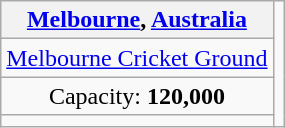<table class="wikitable" style="text-align:center">
<tr>
<th><a href='#'>Melbourne</a>, <a href='#'>Australia</a></th>
<td rowspan=4></td>
</tr>
<tr>
<td><a href='#'>Melbourne Cricket Ground</a></td>
</tr>
<tr>
<td>Capacity: <strong>120,000</strong></td>
</tr>
<tr>
<td></td>
</tr>
</table>
